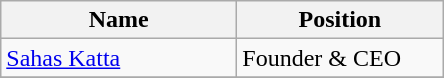<table class="wikitable">
<tr>
<th width=150>Name</th>
<th width=130>Position</th>
</tr>
<tr>
<td><a href='#'>Sahas Katta</a></td>
<td>Founder & CEO</td>
</tr>
<tr>
</tr>
</table>
